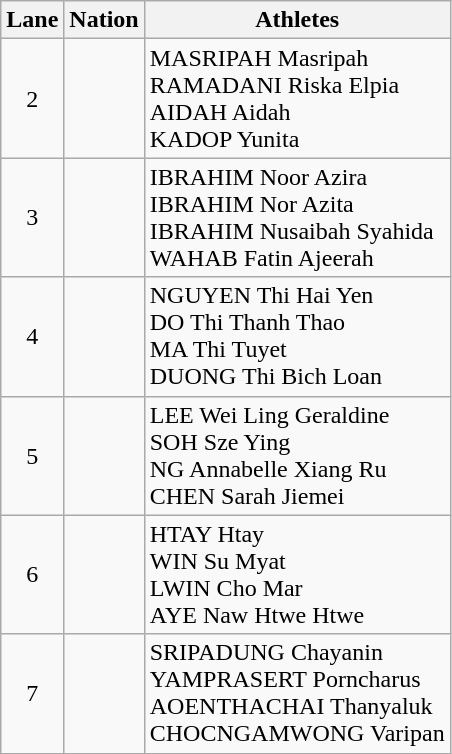<table class="wikitable sortable" style="text-align:center">
<tr>
<th>Lane</th>
<th>Nation</th>
<th>Athletes</th>
</tr>
<tr>
<td>2</td>
<td align=left></td>
<td align=left>MASRIPAH Masripah <br> RAMADANI Riska Elpia <br> AIDAH Aidah <br> KADOP Yunita</td>
</tr>
<tr>
<td>3</td>
<td align=left></td>
<td align=left>IBRAHIM Noor Azira <br> IBRAHIM Nor Azita <br> IBRAHIM Nusaibah Syahida <br> WAHAB Fatin Ajeerah</td>
</tr>
<tr>
<td>4</td>
<td align=left></td>
<td align=left>NGUYEN Thi Hai Yen <br> DO Thi Thanh Thao <br> MA Thi Tuyet <br> DUONG Thi Bich Loan</td>
</tr>
<tr>
<td>5</td>
<td align=left></td>
<td align=left>LEE Wei Ling Geraldine <br> SOH Sze Ying <br> NG Annabelle Xiang Ru <br> CHEN Sarah Jiemei</td>
</tr>
<tr>
<td>6</td>
<td align=left></td>
<td align=left>HTAY Htay <br> WIN Su Myat <br> LWIN Cho Mar <br> AYE Naw Htwe Htwe</td>
</tr>
<tr>
<td>7</td>
<td align=left></td>
<td align=left>SRIPADUNG Chayanin <br> YAMPRASERT Porncharus <br> AOENTHACHAI Thanyaluk <br> CHOCNGAMWONG Varipan</td>
</tr>
</table>
